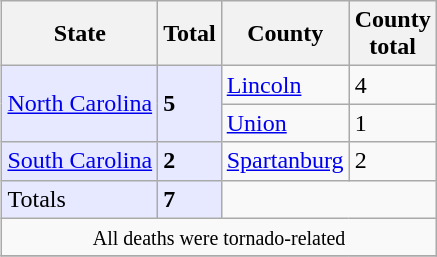<table class="wikitable" style="margin:0 0 0.5em 1em;float:right;">
<tr>
<th><strong>State</strong></th>
<th><strong>Total</strong></th>
<th><strong>County</strong></th>
<th><strong>County<br>total</strong></th>
</tr>
<tr>
<td rowspan=2 bgcolor="#e6e9ff"><a href='#'>North Carolina</a></td>
<td rowspan=2 bgcolor="#e6e9ff"><strong>5</strong></td>
<td><a href='#'>Lincoln</a></td>
<td>4</td>
</tr>
<tr>
<td><a href='#'>Union</a></td>
<td>1</td>
</tr>
<tr>
<td rowspan=1 bgcolor="#e6e9ff"><a href='#'>South Carolina</a></td>
<td rowspan=1 bgcolor="#e6e9ff"><strong>2</strong></td>
<td><a href='#'>Spartanburg</a></td>
<td>2</td>
</tr>
<tr>
<td bgcolor="#e6e9ff">Totals</td>
<td bgcolor="#e6e9ff"><strong>7</strong></td>
<td colspan="2"></td>
</tr>
<tr>
<td colspan=4 align=center><small>All deaths were tornado-related</small></td>
</tr>
<tr>
</tr>
</table>
